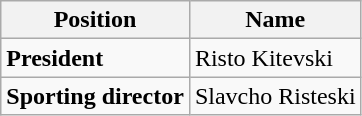<table class="wikitable">
<tr>
<th>Position</th>
<th>Name</th>
</tr>
<tr>
<td><strong>President</strong></td>
<td> Risto Kitevski</td>
</tr>
<tr>
<td><strong>Sporting director</strong></td>
<td> Slavcho Risteski</td>
</tr>
</table>
